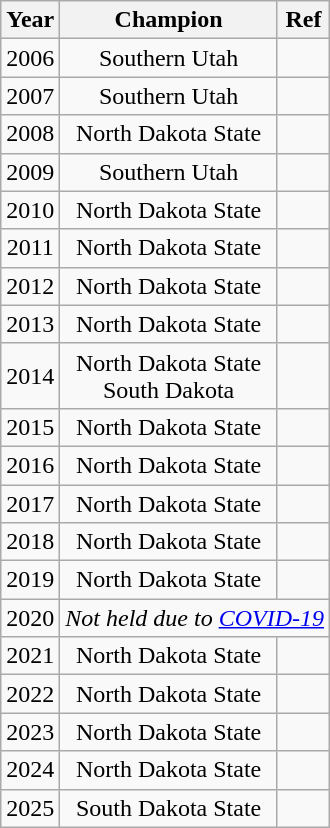<table class="wikitable" style="text-align:center">
<tr>
<th>Year</th>
<th>Champion</th>
<th>Ref</th>
</tr>
<tr>
<td>2006</td>
<td>Southern Utah</td>
<td></td>
</tr>
<tr>
<td>2007</td>
<td>Southern Utah</td>
<td></td>
</tr>
<tr>
<td>2008</td>
<td>North Dakota State</td>
<td></td>
</tr>
<tr>
<td>2009</td>
<td>Southern Utah</td>
<td></td>
</tr>
<tr>
<td>2010</td>
<td>North Dakota State</td>
<td></td>
</tr>
<tr>
<td>2011</td>
<td>North Dakota State</td>
<td></td>
</tr>
<tr>
<td>2012</td>
<td>North Dakota State</td>
<td></td>
</tr>
<tr>
<td>2013</td>
<td>North Dakota State</td>
<td></td>
</tr>
<tr>
<td>2014</td>
<td>North Dakota State<br>South Dakota</td>
<td></td>
</tr>
<tr>
<td>2015</td>
<td>North Dakota State</td>
<td></td>
</tr>
<tr>
<td>2016</td>
<td>North Dakota State</td>
<td></td>
</tr>
<tr>
<td>2017</td>
<td>North Dakota State</td>
<td></td>
</tr>
<tr>
<td>2018</td>
<td>North Dakota State</td>
<td></td>
</tr>
<tr>
<td>2019</td>
<td>North Dakota State</td>
<td></td>
</tr>
<tr>
<td>2020</td>
<td colspan=2><em>Not held due to <a href='#'>COVID-19</a></em></td>
</tr>
<tr>
<td>2021</td>
<td>North Dakota State</td>
<td></td>
</tr>
<tr>
<td>2022</td>
<td>North Dakota State</td>
<td></td>
</tr>
<tr>
<td>2023</td>
<td>North Dakota State</td>
<td></td>
</tr>
<tr>
<td>2024</td>
<td>North Dakota State</td>
<td></td>
</tr>
<tr>
<td>2025</td>
<td>South Dakota State</td>
<td></td>
</tr>
</table>
